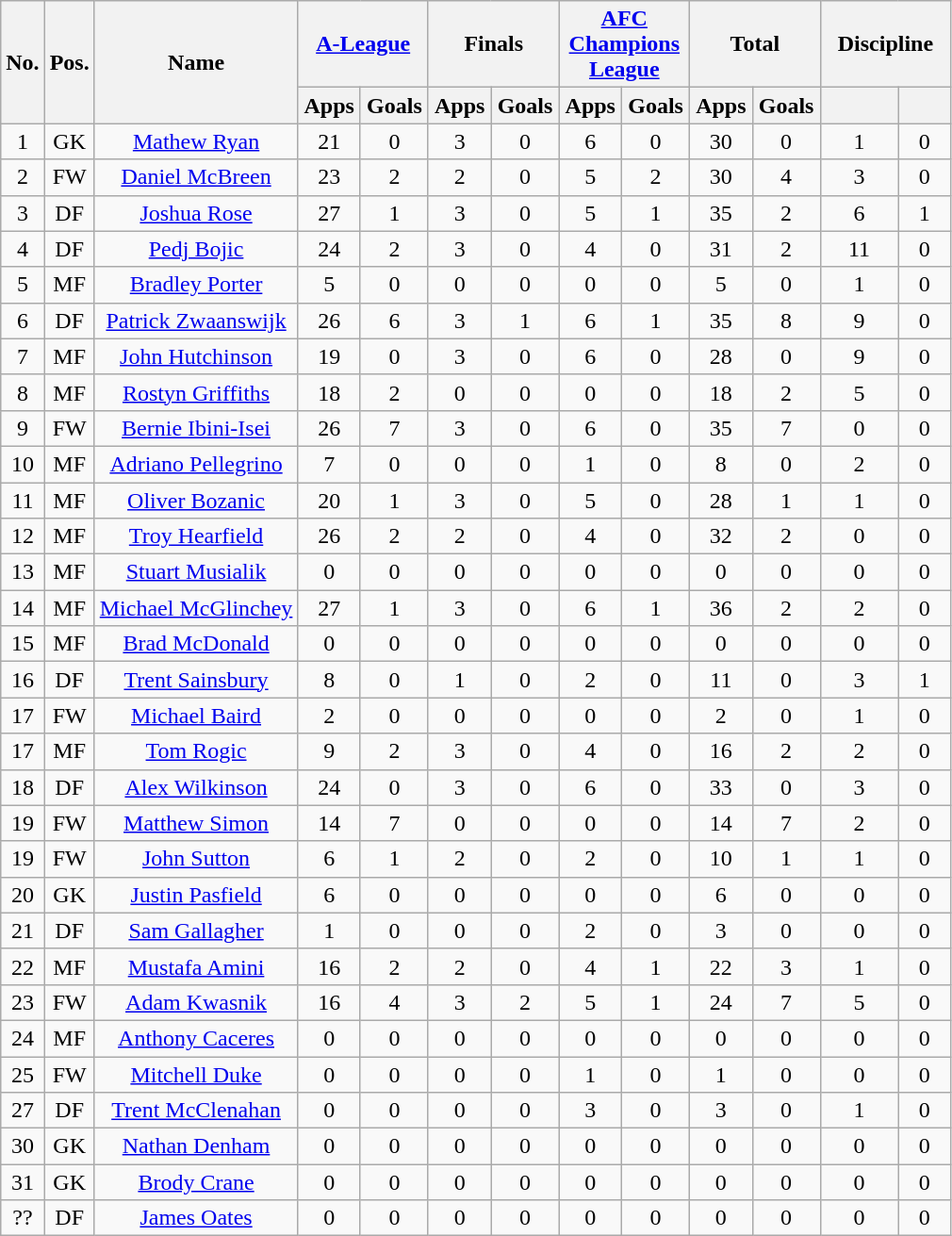<table class="wikitable" style="text-align:center">
<tr>
<th rowspan="2">No.</th>
<th rowspan="2">Pos.</th>
<th rowspan="2">Name</th>
<th colspan="2" width="85"><a href='#'>A-League</a></th>
<th colspan="2" width="85">Finals</th>
<th colspan="2" width="85"><a href='#'>AFC Champions League</a></th>
<th colspan="2" width="85">Total</th>
<th colspan="2" width="85">Discipline</th>
</tr>
<tr>
<th>Apps</th>
<th>Goals</th>
<th>Apps</th>
<th>Goals</th>
<th>Apps</th>
<th>Goals</th>
<th>Apps</th>
<th>Goals</th>
<th></th>
<th></th>
</tr>
<tr>
<td>1</td>
<td>GK</td>
<td> <a href='#'>Mathew Ryan</a></td>
<td>21</td>
<td>0</td>
<td>3</td>
<td>0</td>
<td>6</td>
<td>0</td>
<td>30</td>
<td>0</td>
<td>1</td>
<td>0</td>
</tr>
<tr>
<td>2</td>
<td>FW</td>
<td> <a href='#'>Daniel McBreen</a></td>
<td>23</td>
<td>2</td>
<td>2</td>
<td>0</td>
<td>5</td>
<td>2</td>
<td>30</td>
<td>4</td>
<td>3</td>
<td>0</td>
</tr>
<tr>
<td>3</td>
<td>DF</td>
<td> <a href='#'>Joshua Rose</a></td>
<td>27</td>
<td>1</td>
<td>3</td>
<td>0</td>
<td>5</td>
<td>1</td>
<td>35</td>
<td>2</td>
<td>6</td>
<td>1</td>
</tr>
<tr>
<td>4</td>
<td>DF</td>
<td> <a href='#'>Pedj Bojic</a></td>
<td>24</td>
<td>2</td>
<td>3</td>
<td>0</td>
<td>4</td>
<td>0</td>
<td>31</td>
<td>2</td>
<td>11</td>
<td>0</td>
</tr>
<tr>
<td>5</td>
<td>MF</td>
<td> <a href='#'>Bradley Porter</a></td>
<td>5</td>
<td>0</td>
<td>0</td>
<td>0</td>
<td>0</td>
<td>0</td>
<td>5</td>
<td>0</td>
<td>1</td>
<td>0</td>
</tr>
<tr>
<td>6</td>
<td>DF</td>
<td> <a href='#'>Patrick Zwaanswijk</a></td>
<td>26</td>
<td>6</td>
<td>3</td>
<td>1</td>
<td>6</td>
<td>1</td>
<td>35</td>
<td>8</td>
<td>9</td>
<td>0</td>
</tr>
<tr>
<td>7</td>
<td>MF</td>
<td> <a href='#'>John Hutchinson</a></td>
<td>19</td>
<td>0</td>
<td>3</td>
<td>0</td>
<td>6</td>
<td>0</td>
<td>28</td>
<td>0</td>
<td>9</td>
<td>0</td>
</tr>
<tr>
<td>8</td>
<td>MF</td>
<td> <a href='#'>Rostyn Griffiths</a></td>
<td>18</td>
<td>2</td>
<td>0</td>
<td>0</td>
<td>0</td>
<td>0</td>
<td>18</td>
<td>2</td>
<td>5</td>
<td>0</td>
</tr>
<tr>
<td>9</td>
<td>FW</td>
<td> <a href='#'>Bernie Ibini-Isei</a></td>
<td>26</td>
<td>7</td>
<td>3</td>
<td>0</td>
<td>6</td>
<td>0</td>
<td>35</td>
<td>7</td>
<td>0</td>
<td>0</td>
</tr>
<tr>
<td>10</td>
<td>MF</td>
<td> <a href='#'>Adriano Pellegrino</a></td>
<td>7</td>
<td>0</td>
<td>0</td>
<td>0</td>
<td>1</td>
<td>0</td>
<td>8</td>
<td>0</td>
<td>2</td>
<td>0</td>
</tr>
<tr>
<td>11</td>
<td>MF</td>
<td> <a href='#'>Oliver Bozanic</a></td>
<td>20</td>
<td>1</td>
<td>3</td>
<td>0</td>
<td>5</td>
<td>0</td>
<td>28</td>
<td>1</td>
<td>1</td>
<td>0</td>
</tr>
<tr>
<td>12</td>
<td>MF</td>
<td> <a href='#'>Troy Hearfield</a></td>
<td>26</td>
<td>2</td>
<td>2</td>
<td>0</td>
<td>4</td>
<td>0</td>
<td>32</td>
<td>2</td>
<td>0</td>
<td>0</td>
</tr>
<tr>
<td>13</td>
<td>MF</td>
<td> <a href='#'>Stuart Musialik</a></td>
<td>0</td>
<td>0</td>
<td>0</td>
<td>0</td>
<td>0</td>
<td>0</td>
<td>0</td>
<td>0</td>
<td>0</td>
<td>0</td>
</tr>
<tr>
<td>14</td>
<td>MF</td>
<td> <a href='#'>Michael McGlinchey</a></td>
<td>27</td>
<td>1</td>
<td>3</td>
<td>0</td>
<td>6</td>
<td>1</td>
<td>36</td>
<td>2</td>
<td>2</td>
<td>0</td>
</tr>
<tr>
<td>15</td>
<td>MF</td>
<td> <a href='#'>Brad McDonald</a></td>
<td>0</td>
<td>0</td>
<td>0</td>
<td>0</td>
<td>0</td>
<td>0</td>
<td>0</td>
<td>0</td>
<td>0</td>
<td>0</td>
</tr>
<tr>
<td>16</td>
<td>DF</td>
<td> <a href='#'>Trent Sainsbury</a></td>
<td>8</td>
<td>0</td>
<td>1</td>
<td>0</td>
<td>2</td>
<td>0</td>
<td>11</td>
<td>0</td>
<td>3</td>
<td>1</td>
</tr>
<tr>
<td>17</td>
<td>FW</td>
<td> <a href='#'>Michael Baird</a></td>
<td>2</td>
<td>0</td>
<td>0</td>
<td>0</td>
<td>0</td>
<td>0</td>
<td>2</td>
<td>0</td>
<td>1</td>
<td>0</td>
</tr>
<tr>
<td>17</td>
<td>MF</td>
<td> <a href='#'>Tom Rogic</a></td>
<td>9</td>
<td>2</td>
<td>3</td>
<td>0</td>
<td>4</td>
<td>0</td>
<td>16</td>
<td>2</td>
<td>2</td>
<td>0</td>
</tr>
<tr>
<td>18</td>
<td>DF</td>
<td> <a href='#'>Alex Wilkinson</a></td>
<td>24</td>
<td>0</td>
<td>3</td>
<td>0</td>
<td>6</td>
<td>0</td>
<td>33</td>
<td>0</td>
<td>3</td>
<td>0</td>
</tr>
<tr>
<td>19</td>
<td>FW</td>
<td> <a href='#'>Matthew Simon</a></td>
<td>14</td>
<td>7</td>
<td>0</td>
<td>0</td>
<td>0</td>
<td>0</td>
<td>14</td>
<td>7</td>
<td>2</td>
<td>0</td>
</tr>
<tr>
<td>19</td>
<td>FW</td>
<td> <a href='#'>John Sutton</a></td>
<td>6</td>
<td>1</td>
<td>2</td>
<td>0</td>
<td>2</td>
<td>0</td>
<td>10</td>
<td>1</td>
<td>1</td>
<td>0</td>
</tr>
<tr>
<td>20</td>
<td>GK</td>
<td> <a href='#'>Justin Pasfield</a></td>
<td>6</td>
<td>0</td>
<td>0</td>
<td>0</td>
<td>0</td>
<td>0</td>
<td>6</td>
<td>0</td>
<td>0</td>
<td>0</td>
</tr>
<tr>
<td>21</td>
<td>DF</td>
<td> <a href='#'>Sam Gallagher</a></td>
<td>1</td>
<td>0</td>
<td>0</td>
<td>0</td>
<td>2</td>
<td>0</td>
<td>3</td>
<td>0</td>
<td>0</td>
<td>0</td>
</tr>
<tr>
<td>22</td>
<td>MF</td>
<td> <a href='#'>Mustafa Amini</a></td>
<td>16</td>
<td>2</td>
<td>2</td>
<td>0</td>
<td>4</td>
<td>1</td>
<td>22</td>
<td>3</td>
<td>1</td>
<td>0</td>
</tr>
<tr>
<td>23</td>
<td>FW</td>
<td> <a href='#'>Adam Kwasnik</a></td>
<td>16</td>
<td>4</td>
<td>3</td>
<td>2</td>
<td>5</td>
<td>1</td>
<td>24</td>
<td>7</td>
<td>5</td>
<td>0</td>
</tr>
<tr>
<td>24</td>
<td>MF</td>
<td> <a href='#'>Anthony Caceres</a></td>
<td>0</td>
<td>0</td>
<td>0</td>
<td>0</td>
<td>0</td>
<td>0</td>
<td>0</td>
<td>0</td>
<td>0</td>
<td>0</td>
</tr>
<tr>
<td>25</td>
<td>FW</td>
<td> <a href='#'>Mitchell Duke</a></td>
<td>0</td>
<td>0</td>
<td>0</td>
<td>0</td>
<td>1</td>
<td>0</td>
<td>1</td>
<td>0</td>
<td>0</td>
<td>0</td>
</tr>
<tr>
<td>27</td>
<td>DF</td>
<td> <a href='#'>Trent McClenahan</a></td>
<td>0</td>
<td>0</td>
<td>0</td>
<td>0</td>
<td>3</td>
<td>0</td>
<td>3</td>
<td>0</td>
<td>1</td>
<td>0</td>
</tr>
<tr>
<td>30</td>
<td>GK</td>
<td> <a href='#'>Nathan Denham</a></td>
<td>0</td>
<td>0</td>
<td>0</td>
<td>0</td>
<td>0</td>
<td>0</td>
<td>0</td>
<td>0</td>
<td>0</td>
<td>0</td>
</tr>
<tr>
<td>31</td>
<td>GK</td>
<td> <a href='#'>Brody Crane</a></td>
<td>0</td>
<td>0</td>
<td>0</td>
<td>0</td>
<td>0</td>
<td>0</td>
<td>0</td>
<td>0</td>
<td>0</td>
<td>0</td>
</tr>
<tr>
<td>??</td>
<td>DF</td>
<td> <a href='#'>James Oates</a></td>
<td>0</td>
<td>0</td>
<td>0</td>
<td>0</td>
<td>0</td>
<td>0</td>
<td>0</td>
<td>0</td>
<td>0</td>
<td>0</td>
</tr>
</table>
